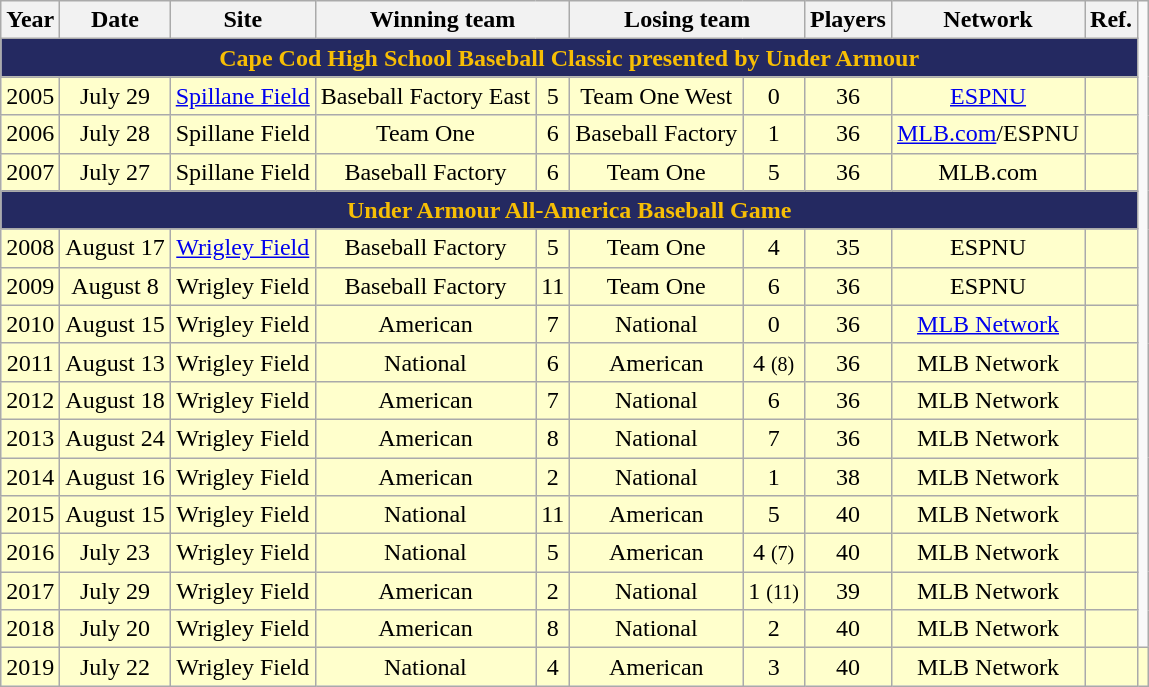<table class="wikitable" style="text-align:center;">
<tr>
<th>Year</th>
<th>Date</th>
<th>Site</th>
<th colspan=2>Winning team</th>
<th colspan=2>Losing team</th>
<th>Players</th>
<th>Network</th>
<th>Ref.</th>
</tr>
<tr>
<th colspan=10 style="background:#242961; color:#F7BE05;">Cape Cod High School Baseball Classic presented by Under Armour</th>
</tr>
<tr style="background: #ffffcc;">
<td>2005</td>
<td>July 29</td>
<td><a href='#'>Spillane Field</a></td>
<td>Baseball Factory East</td>
<td>5</td>
<td>Team One West</td>
<td>0</td>
<td>36</td>
<td><a href='#'>ESPNU</a></td>
<td></td>
</tr>
<tr style="background: #ffffcc;">
<td>2006</td>
<td>July 28</td>
<td>Spillane Field</td>
<td>Team One</td>
<td>6</td>
<td>Baseball Factory</td>
<td>1</td>
<td>36</td>
<td><a href='#'>MLB.com</a>/ESPNU</td>
<td></td>
</tr>
<tr style="background: #ffffcc;">
<td>2007</td>
<td>July 27</td>
<td>Spillane Field</td>
<td>Baseball Factory</td>
<td>6</td>
<td>Team One</td>
<td>5</td>
<td>36</td>
<td>MLB.com</td>
<td></td>
</tr>
<tr>
<th colspan=10 style="background:#242961; color:#F7BE05;">Under Armour All-America Baseball Game</th>
</tr>
<tr style="background: #ffffcc;">
<td>2008</td>
<td>August 17</td>
<td><a href='#'>Wrigley Field</a></td>
<td>Baseball Factory</td>
<td>5</td>
<td>Team One</td>
<td>4</td>
<td>35</td>
<td>ESPNU</td>
<td></td>
</tr>
<tr style="background: #ffffcc;">
<td>2009</td>
<td>August 8</td>
<td>Wrigley Field</td>
<td>Baseball Factory</td>
<td>11</td>
<td>Team One</td>
<td>6</td>
<td>36</td>
<td>ESPNU</td>
<td></td>
</tr>
<tr style="background: #ffffcc;">
<td>2010</td>
<td>August 15</td>
<td>Wrigley Field</td>
<td>American</td>
<td>7</td>
<td>National</td>
<td>0</td>
<td>36</td>
<td><a href='#'>MLB Network</a></td>
<td></td>
</tr>
<tr style="background: #ffffcc;">
<td>2011</td>
<td>August 13</td>
<td>Wrigley Field</td>
<td>National</td>
<td>6</td>
<td>American</td>
<td>4 <small>(8)</small></td>
<td>36</td>
<td>MLB Network</td>
<td></td>
</tr>
<tr style="background: #ffffcc;">
<td>2012</td>
<td>August 18</td>
<td>Wrigley Field</td>
<td>American</td>
<td>7</td>
<td>National</td>
<td>6</td>
<td>36</td>
<td>MLB Network</td>
<td></td>
</tr>
<tr style="background: #ffffcc;">
<td>2013</td>
<td>August 24</td>
<td>Wrigley Field</td>
<td>American</td>
<td>8</td>
<td>National</td>
<td>7</td>
<td>36</td>
<td>MLB Network</td>
<td></td>
</tr>
<tr style="background: #ffffcc;">
<td>2014</td>
<td>August 16</td>
<td>Wrigley Field</td>
<td>American</td>
<td>2</td>
<td>National</td>
<td>1</td>
<td>38</td>
<td>MLB Network</td>
<td></td>
</tr>
<tr style="background: #ffffcc;">
<td>2015</td>
<td>August 15</td>
<td>Wrigley Field</td>
<td>National</td>
<td>11</td>
<td>American</td>
<td>5</td>
<td>40</td>
<td>MLB Network</td>
<td></td>
</tr>
<tr style="background: #ffffcc;">
<td>2016</td>
<td>July 23</td>
<td>Wrigley Field</td>
<td>National</td>
<td>5</td>
<td>American</td>
<td>4 <small>(7)</small></td>
<td>40</td>
<td>MLB Network</td>
<td></td>
</tr>
<tr style="background: #ffffcc;">
<td>2017</td>
<td>July 29</td>
<td>Wrigley Field</td>
<td>American</td>
<td>2</td>
<td>National</td>
<td>1 <small>(11)</small></td>
<td>39</td>
<td>MLB Network</td>
<td></td>
</tr>
<tr style="background: #ffffcc;">
<td>2018</td>
<td>July 20</td>
<td>Wrigley Field</td>
<td>American</td>
<td>8</td>
<td>National</td>
<td>2</td>
<td>40</td>
<td>MLB Network</td>
<td></td>
</tr>
<tr style="background: #ffffcc;">
<td>2019</td>
<td>July 22</td>
<td>Wrigley Field</td>
<td>National</td>
<td>4</td>
<td>American</td>
<td>3</td>
<td>40</td>
<td>MLB Network</td>
<td></td>
<td></td>
</tr>
</table>
